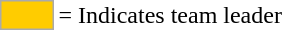<table>
<tr>
<td style="background:#fc0; border:1px solid #aaa; width:2em;"></td>
<td>= Indicates team leader</td>
</tr>
</table>
